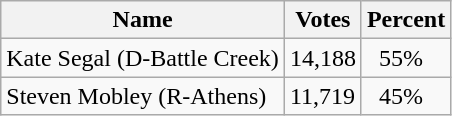<table class="wikitable">
<tr>
<th>Name</th>
<th>Votes</th>
<th>Percent</th>
</tr>
<tr>
<td>Kate Segal (D-Battle Creek)</td>
<td>14,188</td>
<td>  55%</td>
</tr>
<tr>
<td>Steven Mobley (R-Athens)</td>
<td>11,719</td>
<td>  45%</td>
</tr>
</table>
